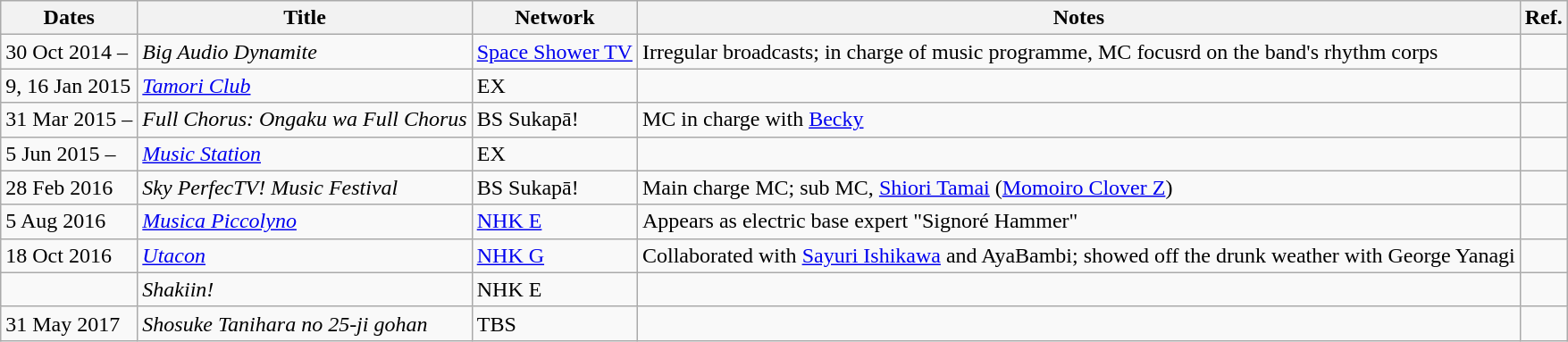<table class="wikitable">
<tr>
<th>Dates</th>
<th>Title</th>
<th>Network</th>
<th>Notes</th>
<th>Ref.</th>
</tr>
<tr>
<td>30 Oct 2014 –</td>
<td><em>Big Audio Dynamite</em></td>
<td><a href='#'>Space Shower TV</a></td>
<td>Irregular broadcasts; in charge of music programme, MC focusrd on the band's rhythm corps</td>
<td></td>
</tr>
<tr>
<td>9, 16 Jan 2015</td>
<td><em><a href='#'>Tamori Club</a></em></td>
<td>EX</td>
<td></td>
<td></td>
</tr>
<tr>
<td>31 Mar 2015 –</td>
<td><em>Full Chorus: Ongaku wa Full Chorus</em></td>
<td>BS Sukapā!</td>
<td>MC in charge with <a href='#'>Becky</a></td>
<td></td>
</tr>
<tr>
<td>5 Jun 2015 –</td>
<td><em><a href='#'>Music Station</a></em></td>
<td>EX</td>
<td></td>
<td></td>
</tr>
<tr>
<td>28 Feb 2016</td>
<td><em>Sky PerfecTV! Music Festival</em></td>
<td>BS Sukapā!</td>
<td>Main charge MC; sub MC, <a href='#'>Shiori Tamai</a> (<a href='#'>Momoiro Clover Z</a>)</td>
<td></td>
</tr>
<tr>
<td>5 Aug 2016</td>
<td><em><a href='#'>Musica Piccolyno</a></em></td>
<td><a href='#'>NHK E</a></td>
<td>Appears as electric base expert "Signoré Hammer"</td>
<td></td>
</tr>
<tr>
<td>18 Oct 2016</td>
<td><em><a href='#'>Utacon</a></em></td>
<td><a href='#'>NHK G</a></td>
<td>Collaborated with <a href='#'>Sayuri Ishikawa</a> and AyaBambi; showed off the drunk weather with George Yanagi</td>
<td></td>
</tr>
<tr>
<td></td>
<td><em>Shakiin!</em></td>
<td>NHK E</td>
<td></td>
<td></td>
</tr>
<tr>
<td>31 May 2017</td>
<td><em>Shosuke Tanihara no 25-ji gohan</em></td>
<td>TBS</td>
<td></td>
<td></td>
</tr>
</table>
